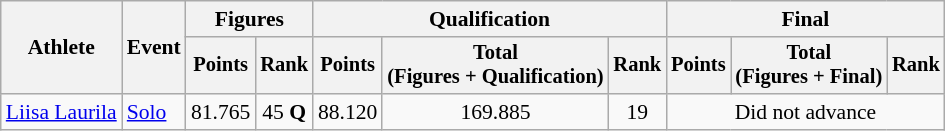<table class="wikitable" style="font-size:90%">
<tr>
<th rowspan="2">Athlete</th>
<th rowspan="2">Event</th>
<th colspan=2>Figures</th>
<th colspan=3>Qualification</th>
<th colspan=3>Final</th>
</tr>
<tr style="font-size:95%">
<th>Points</th>
<th>Rank</th>
<th>Points</th>
<th>Total<br>(Figures + Qualification)</th>
<th>Rank</th>
<th>Points</th>
<th>Total<br>(Figures + Final)</th>
<th>Rank</th>
</tr>
<tr align=center>
<td align=left><a href='#'>Liisa Laurila</a></td>
<td align=left><a href='#'>Solo</a></td>
<td>81.765</td>
<td>45 <strong>Q</strong></td>
<td>88.120</td>
<td>169.885</td>
<td>19</td>
<td colspan=3>Did not advance</td>
</tr>
</table>
